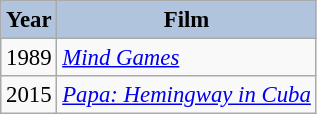<table class="wikitable" style="font-size:95%;">
<tr>
<th style="background:#B0C4DE;">Year</th>
<th style="background:#B0C4DE;">Film</th>
</tr>
<tr>
<td>1989</td>
<td><em><a href='#'>Mind Games</a></em></td>
</tr>
<tr>
<td>2015</td>
<td><em><a href='#'>Papa: Hemingway in Cuba</a></em></td>
</tr>
</table>
